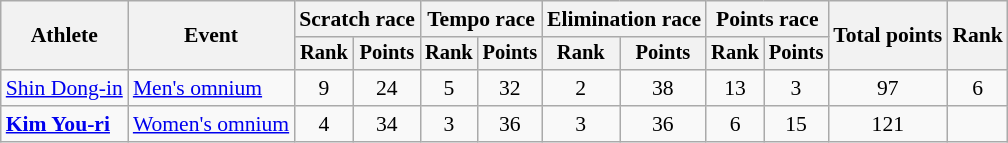<table class=wikitable style=font-size:90%;text-align:center>
<tr>
<th rowspan="2">Athlete</th>
<th rowspan="2">Event</th>
<th colspan=2>Scratch race</th>
<th colspan=2>Tempo race</th>
<th colspan=2>Elimination race</th>
<th colspan=2>Points race</th>
<th rowspan=2>Total points</th>
<th rowspan=2>Rank</th>
</tr>
<tr style="font-size:95%">
<th>Rank</th>
<th>Points</th>
<th>Rank</th>
<th>Points</th>
<th>Rank</th>
<th>Points</th>
<th>Rank</th>
<th>Points</th>
</tr>
<tr>
<td align=left><a href='#'>Shin Dong-in</a></td>
<td align=left><a href='#'>Men's omnium</a></td>
<td>9</td>
<td>24</td>
<td>5</td>
<td>32</td>
<td>2</td>
<td>38</td>
<td>13</td>
<td>3</td>
<td>97</td>
<td>6</td>
</tr>
<tr>
<td align=left><strong><a href='#'>Kim You-ri</a></strong></td>
<td align=left><a href='#'>Women's omnium</a></td>
<td>4</td>
<td>34</td>
<td>3</td>
<td>36</td>
<td>3</td>
<td>36</td>
<td>6</td>
<td>15</td>
<td>121</td>
<td></td>
</tr>
</table>
